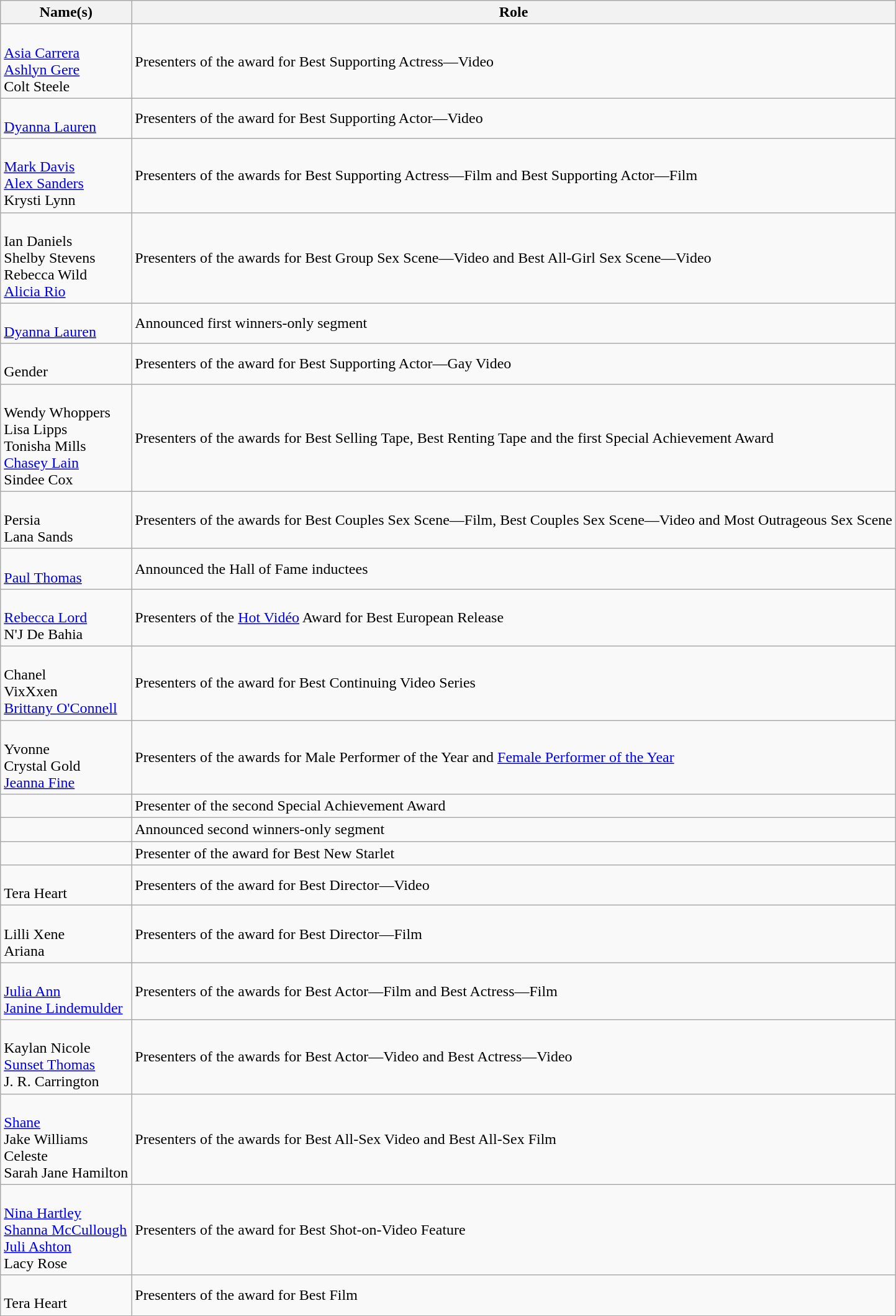<table class="wikitable sortable">
<tr>
<th>Name(s)</th>
<th>Role</th>
</tr>
<tr>
<td><br><a href='#'>Asia Carrera</a><br><a href='#'>Ashlyn Gere</a><br>Colt Steele</td>
<td>Presenters of the award for Best Supporting Actress—Video</td>
</tr>
<tr>
<td><br><a href='#'>Dyanna Lauren</a></td>
<td>Presenters of the award for Best Supporting Actor—Video</td>
</tr>
<tr>
<td><br><a href='#'>Mark Davis</a><br><a href='#'>Alex Sanders</a><br>Krysti Lynn</td>
<td>Presenters of the awards for Best Supporting Actress—Film and Best Supporting Actor—Film</td>
</tr>
<tr>
<td><br>Ian Daniels<br>Shelby Stevens<br>Rebecca Wild<br><a href='#'>Alicia Rio</a></td>
<td>Presenters of the awards for Best Group Sex Scene—Video and Best All-Girl Sex Scene—Video</td>
</tr>
<tr>
<td><br><a href='#'>Dyanna Lauren</a></td>
<td>Announced first winners-only segment</td>
</tr>
<tr>
<td><br>Gender</td>
<td>Presenters of the award for Best Supporting Actor—Gay Video</td>
</tr>
<tr>
<td><br>Wendy Whoppers<br>Lisa Lipps<br>Tonisha Mills<br><a href='#'>Chasey Lain</a><br>Sindee Cox</td>
<td>Presenters of the awards for Best Selling Tape, Best Renting Tape and the first Special Achievement Award</td>
</tr>
<tr>
<td><br>Persia<br>Lana Sands</td>
<td>Presenters of the awards for Best Couples Sex Scene—Film, Best Couples Sex Scene—Video and Most Outrageous Sex Scene</td>
</tr>
<tr>
<td><br><a href='#'>Paul Thomas</a></td>
<td>Announced the Hall of Fame inductees</td>
</tr>
<tr>
<td><br><a href='#'>Rebecca Lord</a><br>N'J De Bahia</td>
<td>Presenters of the <a href='#'>Hot Vidéo</a> Award for Best European Release</td>
</tr>
<tr>
<td><br>Chanel<br>VixXxen<br><a href='#'>Brittany O'Connell</a></td>
<td>Presenters of the award for Best Continuing Video Series</td>
</tr>
<tr>
<td><br>Yvonne<br>Crystal Gold<br><a href='#'>Jeanna Fine</a></td>
<td>Presenters of the awards for Male Performer of the Year and <a href='#'>Female Performer of the Year</a></td>
</tr>
<tr>
<td></td>
<td>Presenter of the second Special Achievement Award</td>
</tr>
<tr>
<td></td>
<td>Announced second winners-only segment</td>
</tr>
<tr>
<td></td>
<td>Presenter of the award for Best New Starlet</td>
</tr>
<tr>
<td><br>Tera Heart</td>
<td>Presenters of the award for Best Director—Video</td>
</tr>
<tr>
<td><br>Lilli Xene<br>Ariana</td>
<td>Presenters of the award for Best Director—Film</td>
</tr>
<tr>
<td><br><a href='#'>Julia Ann</a><br><a href='#'>Janine Lindemulder</a></td>
<td>Presenters of the awards for Best Actor—Film and Best Actress—Film</td>
</tr>
<tr>
<td><br>Kaylan Nicole<br><a href='#'>Sunset Thomas</a><br>J. R. Carrington</td>
<td>Presenters of the awards for Best Actor—Video and Best Actress—Video</td>
</tr>
<tr>
<td><br><a href='#'>Shane</a><br>Jake Williams<br>Celeste<br>Sarah Jane Hamilton</td>
<td>Presenters of the awards for Best All-Sex Video and Best All-Sex Film</td>
</tr>
<tr>
<td><br><a href='#'>Nina Hartley</a><br><a href='#'>Shanna McCullough</a><br><a href='#'>Juli Ashton</a><br>Lacy Rose</td>
<td>Presenters of the award for Best Shot-on-Video Feature</td>
</tr>
<tr>
<td><br>Tera Heart</td>
<td>Presenters of the award for Best Film</td>
</tr>
</table>
